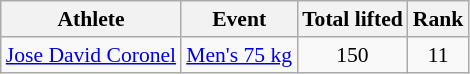<table class="wikitable" style="font-size:90%">
<tr>
<th>Athlete</th>
<th>Event</th>
<th>Total lifted</th>
<th>Rank</th>
</tr>
<tr>
<td><a href='#'>Jose David Coronel</a></td>
<td><a href='#'>Men's 75 kg</a></td>
<td align="center">150</td>
<td align="center">11</td>
</tr>
</table>
